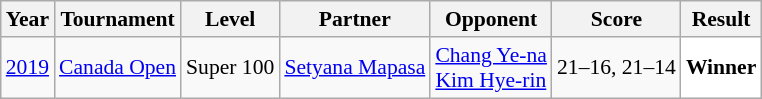<table class="sortable wikitable" style="font-size: 90%;">
<tr>
<th>Year</th>
<th>Tournament</th>
<th>Level</th>
<th>Partner</th>
<th>Opponent</th>
<th>Score</th>
<th>Result</th>
</tr>
<tr>
<td align="center"><a href='#'>2019</a></td>
<td align="left"><a href='#'>Canada Open</a></td>
<td align="left">Super 100</td>
<td align="left"> <a href='#'>Setyana Mapasa</a></td>
<td align="left"> <a href='#'>Chang Ye-na</a><br> <a href='#'>Kim Hye-rin</a></td>
<td align="left">21–16, 21–14</td>
<td style="text-align:left; background:white"> <strong>Winner</strong></td>
</tr>
</table>
